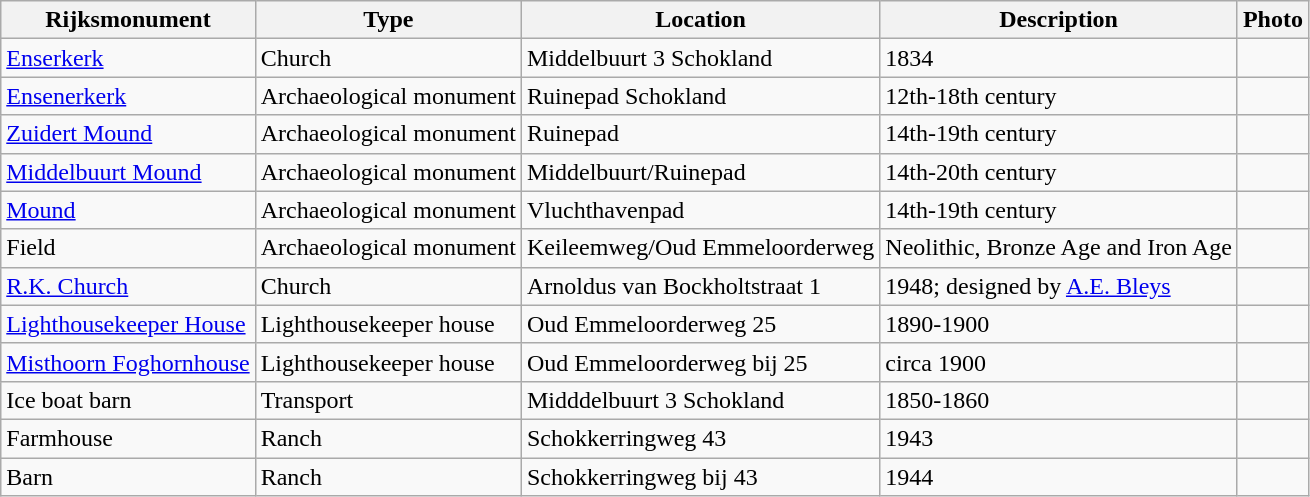<table class="wikitable">
<tr>
<th>Rijksmonument</th>
<th>Type</th>
<th>Location</th>
<th>Description</th>
<th>Photo</th>
</tr>
<tr>
<td><a href='#'>Enserkerk</a><br></td>
<td>Church</td>
<td>Middelbuurt 3 Schokland</td>
<td>1834</td>
<td></td>
</tr>
<tr>
<td><a href='#'>Ensenerkerk</a><br></td>
<td>Archaeological monument</td>
<td>Ruinepad Schokland</td>
<td>12th-18th century</td>
<td></td>
</tr>
<tr>
<td><a href='#'>Zuidert Mound</a><br></td>
<td>Archaeological monument</td>
<td>Ruinepad</td>
<td>14th-19th century</td>
<td></td>
</tr>
<tr>
<td><a href='#'>Middelbuurt Mound</a><br></td>
<td>Archaeological monument</td>
<td>Middelbuurt/Ruinepad</td>
<td>14th-20th century</td>
<td></td>
</tr>
<tr>
<td><a href='#'>Mound</a> <br></td>
<td>Archaeological monument</td>
<td>Vluchthavenpad</td>
<td>14th-19th century</td>
<td></td>
</tr>
<tr>
<td>Field <br></td>
<td>Archaeological monument</td>
<td>Keileemweg/Oud Emmeloorderweg</td>
<td>Neolithic, Bronze Age and Iron Age</td>
<td></td>
</tr>
<tr>
<td><a href='#'>R.K. Church</a> <br></td>
<td>Church</td>
<td>Arnoldus van Bockholtstraat 1</td>
<td>1948; designed by <a href='#'>A.E. Bleys</a></td>
<td></td>
</tr>
<tr>
<td><a href='#'>Lighthousekeeper House</a><br></td>
<td>Lighthousekeeper house</td>
<td>Oud Emmeloorderweg 25</td>
<td>1890-1900</td>
<td></td>
</tr>
<tr>
<td><a href='#'>Misthoorn Foghornhouse</a><br></td>
<td>Lighthousekeeper house</td>
<td>Oud Emmeloorderweg bij 25</td>
<td>circa 1900</td>
<td></td>
</tr>
<tr>
<td>Ice boat barn<br></td>
<td>Transport</td>
<td>Midddelbuurt 3 Schokland</td>
<td>1850-1860</td>
<td></td>
</tr>
<tr>
<td>Farmhouse<br></td>
<td>Ranch</td>
<td>Schokkerringweg 43</td>
<td>1943</td>
<td></td>
</tr>
<tr>
<td>Barn<br></td>
<td>Ranch</td>
<td>Schokkerringweg bij 43</td>
<td>1944</td>
<td></td>
</tr>
</table>
